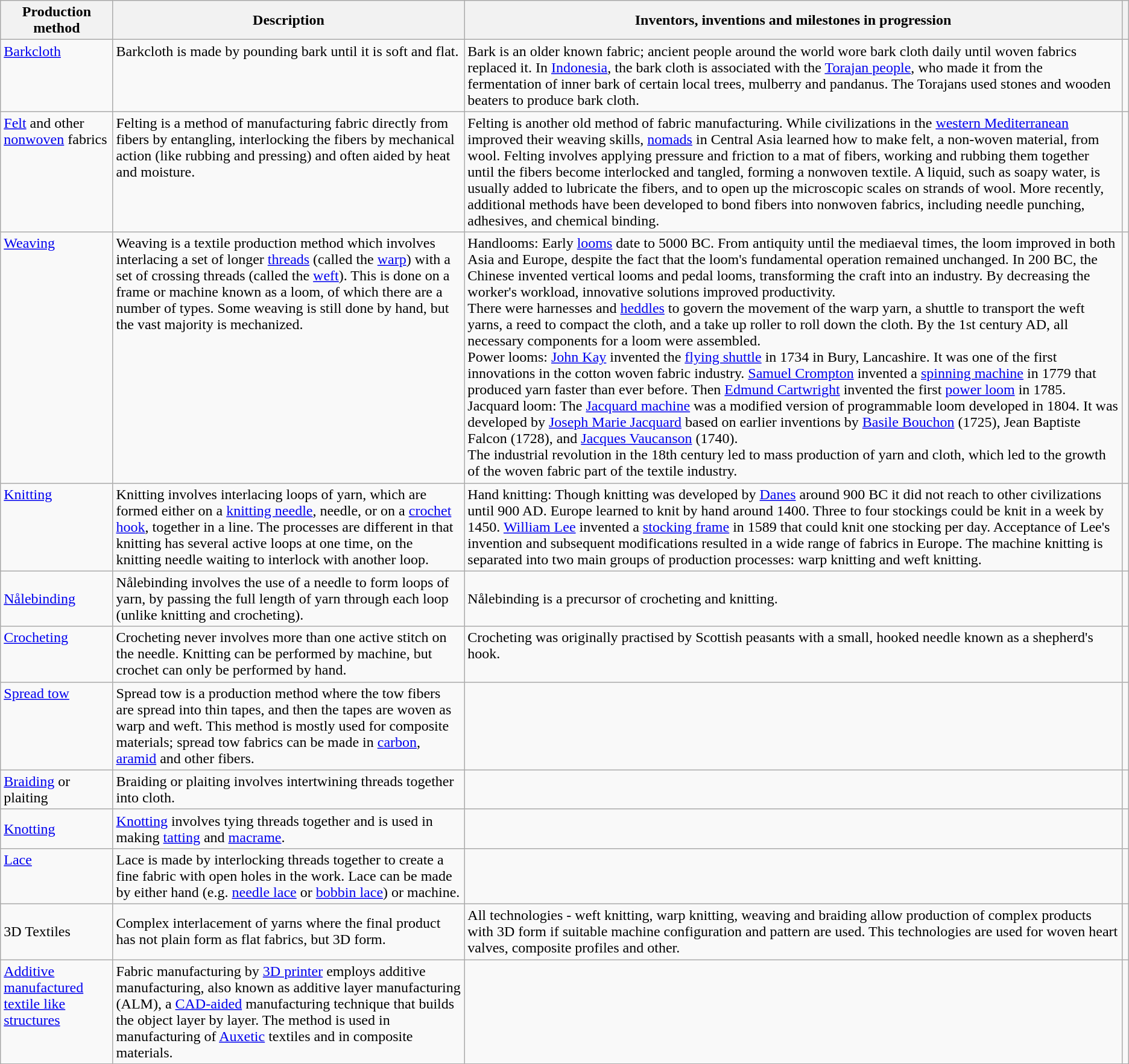<table class="wikitable">
<tr>
<th>Production method</th>
<th>Description</th>
<th>Inventors, inventions and milestones in progression</th>
<th></th>
</tr>
<tr style="vertical-align: top;">
<td><a href='#'>Barkcloth</a></td>
<td>Barkcloth is made by pounding bark until it is soft and flat.</td>
<td>Bark is an older known fabric; ancient people around the world wore bark cloth daily until woven fabrics replaced it. In <a href='#'>Indonesia</a>, the bark cloth is associated with the <a href='#'>Torajan people</a>, who made it from the fermentation of inner bark of certain local trees, mulberry and pandanus. The Torajans used stones and wooden beaters to produce bark cloth.</td>
<td></td>
</tr>
<tr style="vertical-align: top;">
<td><a href='#'>Felt</a> and other <a href='#'>nonwoven</a> fabrics</td>
<td>Felting is a method of manufacturing fabric directly from fibers by entangling, interlocking the fibers by mechanical action (like rubbing and pressing) and often aided by heat and moisture.</td>
<td>Felting is another old method of fabric manufacturing. While civilizations in the <a href='#'>western Mediterranean</a> improved their weaving skills, <a href='#'>nomads</a> in Central Asia learned how to make felt, a non-woven material, from wool. Felting involves applying pressure and friction to a mat of fibers, working and rubbing them together until the fibers become interlocked and tangled, forming a nonwoven textile. A liquid, such as soapy water, is usually added to lubricate the fibers, and to open up the microscopic scales on strands of wool. More recently, additional methods have been developed to bond fibers into nonwoven fabrics, including needle punching, adhesives, and chemical binding.</td>
<td> </td>
</tr>
<tr style="vertical-align: top;">
<td><a href='#'>Weaving</a></td>
<td>Weaving is a textile production method which involves interlacing a set of longer <a href='#'>threads</a> (called the <a href='#'>warp</a>) with a set of crossing threads (called the <a href='#'>weft</a>). This is done on a frame or machine known as a loom, of which there are a number of types. Some weaving is still done by hand, but the vast majority is mechanized.</td>
<td>Handlooms: Early <a href='#'>looms</a> date to 5000 BC. From antiquity until the mediaeval times, the loom improved in both Asia and Europe, despite the fact that the loom's fundamental operation remained unchanged. In 200 BC, the Chinese invented vertical looms and pedal looms, transforming the craft into an industry. By decreasing the worker's workload, innovative solutions improved productivity.<br>There were harnesses and <a href='#'>heddles</a> to govern the movement of the warp yarn, a shuttle to transport the weft yarns, a reed to compact the cloth, and a take up roller to roll down the cloth. By the 1st century AD, all necessary components for a loom were assembled.<br>Power looms: <a href='#'>John Kay</a> invented the <a href='#'>flying shuttle</a> in 1734 in Bury, Lancashire. It was one of the first innovations in the cotton woven fabric industry. <a href='#'>Samuel Crompton</a> invented a <a href='#'>spinning machine</a> in 1779 that produced yarn faster than ever before. Then <a href='#'>Edmund Cartwright</a> invented the first <a href='#'>power loom</a> in 1785.<br>Jacquard loom: The <a href='#'>Jacquard machine</a> was a modified version of programmable loom developed in 1804. It was developed by <a href='#'>Joseph Marie Jacquard</a> based on earlier inventions by <a href='#'>Basile Bouchon</a> (1725), Jean Baptiste Falcon (1728), and <a href='#'>Jacques Vaucanson</a> (1740).<br>The industrial revolution in the 18th century led to mass production of yarn and cloth, which led to the growth of the woven fabric part of the textile industry.</td>
<td></td>
</tr>
<tr style="vertical-align: top;">
<td><a href='#'>Knitting</a></td>
<td>Knitting involves interlacing loops of yarn, which are formed either on a <a href='#'>knitting needle</a>, needle, or on a <a href='#'>crochet hook</a>, together in a line. The processes are different in that knitting has several active loops at one time, on the knitting needle waiting to interlock with another loop.</td>
<td>Hand knitting: Though knitting was developed by <a href='#'>Danes</a> around 900 BC it did not reach to other civilizations until 900 AD. Europe learned to knit by hand around 1400. Three to four stockings could be knit in a week by 1450. <a href='#'>William Lee</a> invented a <a href='#'>stocking frame</a> in 1589 that could knit one stocking per day. Acceptance of Lee's invention and subsequent modifications resulted in a wide range of fabrics in Europe. The machine knitting is separated into two main groups of production processes: warp knitting and weft knitting.</td>
<td></td>
</tr>
<tr>
<td><a href='#'>Nålebinding</a></td>
<td>Nålebinding involves the use of a needle to form loops of yarn, by passing the full length of yarn through each loop (unlike knitting and crocheting).</td>
<td>Nålebinding is a precursor of crocheting and knitting.</td>
<td></td>
</tr>
<tr style="vertical-align: top;">
<td><a href='#'>Crocheting</a></td>
<td>Crocheting never involves more than one active stitch on the needle. Knitting can be performed by machine, but crochet can only be performed by hand.</td>
<td>Crocheting was originally practised by Scottish peasants with a small, hooked needle known as a shepherd's hook.</td>
<td></td>
</tr>
<tr style="vertical-align: top;">
<td><a href='#'>Spread tow</a></td>
<td>Spread tow is a production method where the tow fibers are spread into thin tapes, and then the tapes are woven as warp and weft. This method is mostly used for composite materials; spread tow fabrics can be made in <a href='#'>carbon</a>, <a href='#'>aramid</a> and other fibers.</td>
<td></td>
<td></td>
</tr>
<tr style="vertical-align: top;">
<td><a href='#'>Braiding</a> or plaiting</td>
<td>Braiding or plaiting involves intertwining threads together into cloth.</td>
<td></td>
<td></td>
</tr>
<tr>
<td><a href='#'>Knotting</a></td>
<td><a href='#'>Knotting</a> involves tying threads together and is used in making <a href='#'>tatting</a> and <a href='#'>macrame</a>.</td>
<td></td>
<td></td>
</tr>
<tr style="vertical-align: top;">
<td><a href='#'>Lace</a></td>
<td>Lace is made by interlocking threads together to create a fine fabric with open holes in the work. Lace can be made by either hand (e.g. <a href='#'>needle lace</a> or <a href='#'>bobbin lace</a>) or machine.</td>
<td></td>
<td></td>
</tr>
<tr>
<td>3D Textiles</td>
<td>Complex interlacement of yarns where the final product has not plain form as flat fabrics, but 3D form.</td>
<td>All technologies - weft knitting, warp knitting, weaving and braiding allow production of complex products with 3D form if suitable machine configuration and pattern are used. This technologies are used for woven heart valves, composite profiles and other.</td>
<td></td>
</tr>
<tr style="vertical-align: top;">
<td><a href='#'>Additive manufactured textile like structures</a></td>
<td>Fabric manufacturing by <a href='#'>3D printer</a> employs additive manufacturing, also known as additive layer manufacturing (ALM), a <a href='#'>CAD-aided</a> manufacturing technique that builds the object layer by layer. The method is used in manufacturing of <a href='#'>Auxetic</a> textiles and in composite materials.</td>
<td></td>
<td></td>
</tr>
</table>
